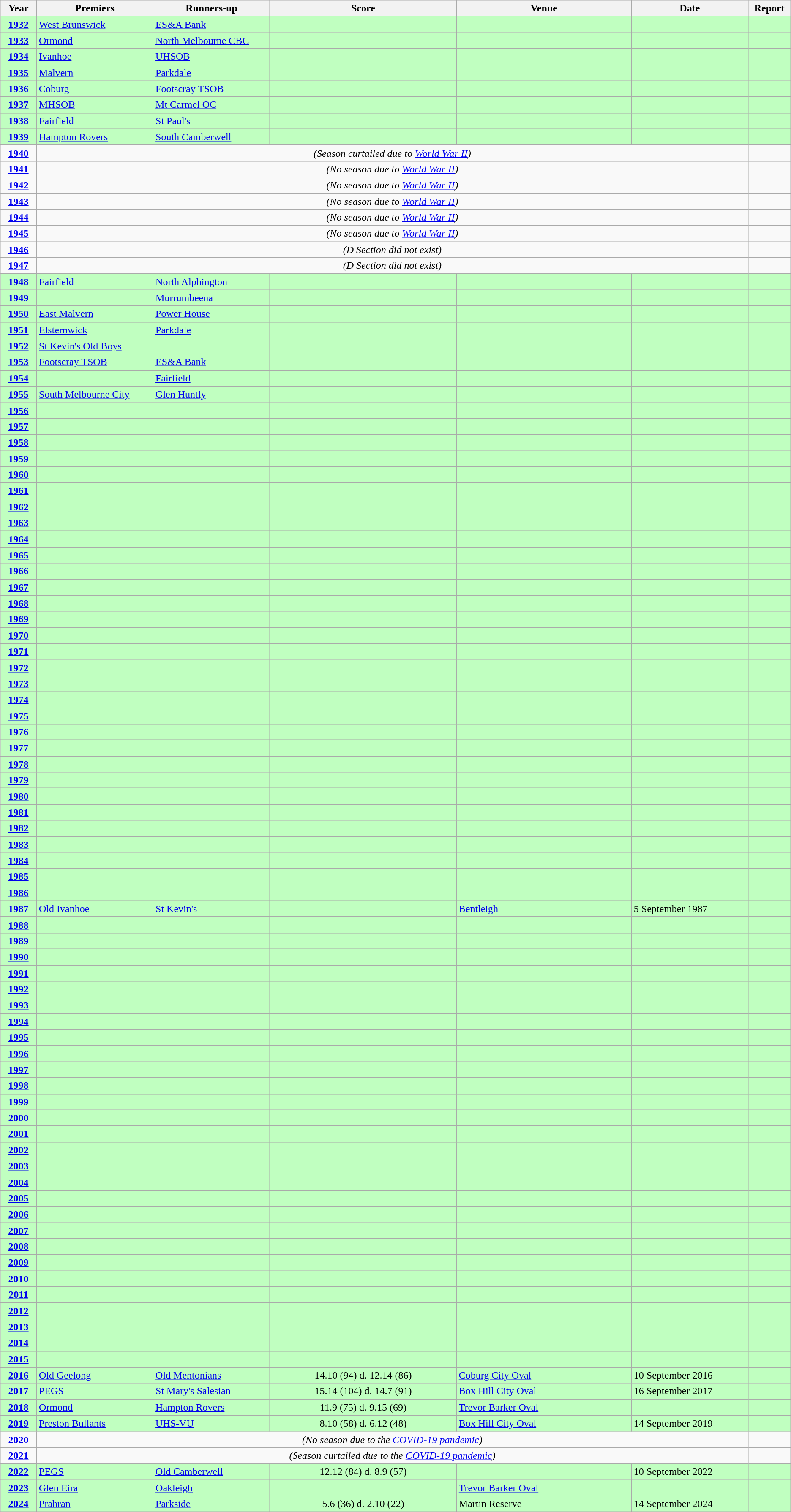<table class="wikitable sortable" style="text-align:left; text-valign:center">
<tr>
<th width=3%>Year</th>
<th width=10%>Premiers</th>
<th width=10%>Runners-up</th>
<th width=16%>Score</th>
<th width=15%>Venue</th>
<th width=10%; class=unsortable>Date</th>
<th width=2%; class=unsortable>Report</th>
</tr>
<tr style="background:#C0FFC0;">
<td align="center"><strong><a href='#'>1932</a></strong></td>
<td><a href='#'>West Brunswick</a></td>
<td><a href='#'>ES&A Bank</a></td>
<td align=center></td>
<td></td>
<td></td>
<td align=center></td>
</tr>
<tr style="background:#C0FFC0;">
<td align="center"><strong><a href='#'>1933</a></strong></td>
<td><a href='#'>Ormond</a></td>
<td><a href='#'>North Melbourne CBC</a></td>
<td align=center></td>
<td></td>
<td></td>
<td align=center></td>
</tr>
<tr style="background:#C0FFC0;">
<td align="center"><strong><a href='#'>1934</a></strong></td>
<td><a href='#'>Ivanhoe</a></td>
<td><a href='#'>UHSOB</a></td>
<td align=center></td>
<td></td>
<td></td>
<td align=center></td>
</tr>
<tr style="background:#C0FFC0;">
<td align="center"><strong><a href='#'>1935</a></strong></td>
<td><a href='#'>Malvern</a></td>
<td><a href='#'>Parkdale</a></td>
<td align=center></td>
<td></td>
<td></td>
<td align=center></td>
</tr>
<tr style="background:#C0FFC0;">
<td align="center"><strong><a href='#'>1936</a></strong></td>
<td><a href='#'>Coburg</a></td>
<td><a href='#'>Footscray TSOB</a></td>
<td align=center></td>
<td></td>
<td></td>
<td align=center></td>
</tr>
<tr style="background:#C0FFC0;">
<td align="center"><strong><a href='#'>1937</a></strong></td>
<td><a href='#'>MHSOB</a></td>
<td><a href='#'>Mt Carmel OC</a></td>
<td align=center></td>
<td></td>
<td></td>
<td align=center></td>
</tr>
<tr style="background:#C0FFC0;">
<td align="center"><strong><a href='#'>1938</a></strong></td>
<td><a href='#'>Fairfield</a></td>
<td><a href='#'>St Paul's</a></td>
<td align=center></td>
<td></td>
<td></td>
<td align=center></td>
</tr>
<tr style="background:#C0FFC0;">
<td align="center"><strong><a href='#'>1939</a></strong></td>
<td><a href='#'>Hampton Rovers</a></td>
<td><a href='#'>South Camberwell</a></td>
<td align=center></td>
<td></td>
<td></td>
<td align=center></td>
</tr>
<tr>
<td align="center"><strong><a href='#'>1940</a></strong></td>
<td colspan="5"; align="center"><em>(Season curtailed due to <a href='#'>World War II</a>)</em></td>
<td align=center></td>
</tr>
<tr>
<td align="center"><strong><a href='#'>1941</a></strong></td>
<td colspan="5"; align="center"><em>(No season due to <a href='#'>World War II</a>)</em></td>
<td align=center></td>
</tr>
<tr>
<td align="center"><strong><a href='#'>1942</a></strong></td>
<td colspan="5"; align="center"><em>(No season due to <a href='#'>World War II</a>)</em></td>
<td align=center></td>
</tr>
<tr>
<td align="center"><strong><a href='#'>1943</a></strong></td>
<td colspan="5"; align="center"><em>(No season due to <a href='#'>World War II</a>)</em></td>
<td align=center></td>
</tr>
<tr>
<td align="center"><strong><a href='#'>1944</a></strong></td>
<td colspan="5"; align="center"><em>(No season due to <a href='#'>World War II</a>)</em></td>
<td align=center></td>
</tr>
<tr>
<td align="center"><strong><a href='#'>1945</a></strong></td>
<td colspan="5"; align="center"><em>(No season due to <a href='#'>World War II</a>)</em></td>
<td align=center></td>
</tr>
<tr>
<td align="center"><strong><a href='#'>1946</a></strong></td>
<td colspan="5"; align="center"><em>(D Section did not exist)</em></td>
<td align=center></td>
</tr>
<tr>
<td align="center"><strong><a href='#'>1947</a></strong></td>
<td colspan="5"; align="center"><em>(D Section did not exist)</em></td>
<td align=center></td>
</tr>
<tr style="background:#C0FFC0;">
<td align="center"><strong><a href='#'>1948</a></strong></td>
<td><a href='#'>Fairfield</a></td>
<td><a href='#'>North Alphington</a></td>
<td align=center></td>
<td></td>
<td></td>
<td align=center></td>
</tr>
<tr style="background:#C0FFC0;">
<td align="center"><strong><a href='#'>1949</a></strong></td>
<td></td>
<td><a href='#'>Murrumbeena</a></td>
<td align=center></td>
<td></td>
<td></td>
<td align=center></td>
</tr>
<tr style="background:#C0FFC0;">
<td align="center"><strong><a href='#'>1950</a></strong></td>
<td><a href='#'>East Malvern</a></td>
<td><a href='#'>Power House</a></td>
<td align=center></td>
<td></td>
<td></td>
<td align=center></td>
</tr>
<tr style="background:#C0FFC0;">
<td align="center"><strong><a href='#'>1951</a></strong></td>
<td><a href='#'>Elsternwick</a></td>
<td><a href='#'>Parkdale</a></td>
<td align=center></td>
<td></td>
<td></td>
<td align=center></td>
</tr>
<tr style="background:#C0FFC0;">
<td align="center"><strong><a href='#'>1952</a></strong></td>
<td><a href='#'>St Kevin's Old Boys</a></td>
<td></td>
<td align=center></td>
<td></td>
<td></td>
<td align=center></td>
</tr>
<tr style="background:#C0FFC0;">
<td align="center"><strong><a href='#'>1953</a></strong></td>
<td><a href='#'>Footscray TSOB</a></td>
<td><a href='#'>ES&A Bank</a></td>
<td align=center></td>
<td></td>
<td></td>
<td align=center></td>
</tr>
<tr style="background:#C0FFC0;">
<td align="center"><strong><a href='#'>1954</a></strong></td>
<td></td>
<td><a href='#'>Fairfield</a></td>
<td align=center></td>
<td></td>
<td></td>
<td align=center></td>
</tr>
<tr style="background:#C0FFC0;">
<td align="center"><strong><a href='#'>1955</a></strong></td>
<td><a href='#'>South Melbourne City</a></td>
<td><a href='#'>Glen Huntly</a></td>
<td align=center></td>
<td></td>
<td></td>
<td align=center></td>
</tr>
<tr style="background:#C0FFC0;">
<td align="center"><strong><a href='#'>1956</a></strong></td>
<td></td>
<td></td>
<td align=center></td>
<td></td>
<td></td>
<td align=center></td>
</tr>
<tr style="background:#C0FFC0;">
<td align="center"><strong><a href='#'>1957</a></strong></td>
<td></td>
<td></td>
<td align=center></td>
<td></td>
<td></td>
<td align=center></td>
</tr>
<tr style="background:#C0FFC0;">
<td align="center"><strong><a href='#'>1958</a></strong></td>
<td></td>
<td></td>
<td align=center></td>
<td></td>
<td></td>
<td align=center></td>
</tr>
<tr style="background:#C0FFC0;">
<td align="center"><strong><a href='#'>1959</a></strong></td>
<td></td>
<td></td>
<td align=center></td>
<td></td>
<td></td>
<td align=center></td>
</tr>
<tr style="background:#C0FFC0;">
<td align="center"><strong><a href='#'>1960</a></strong></td>
<td></td>
<td></td>
<td align=center></td>
<td></td>
<td></td>
<td align=center></td>
</tr>
<tr style="background:#C0FFC0;">
<td align="center"><strong><a href='#'>1961</a></strong></td>
<td></td>
<td></td>
<td align=center></td>
<td></td>
<td></td>
<td align=center></td>
</tr>
<tr style="background:#C0FFC0;">
<td align="center"><strong><a href='#'>1962</a></strong></td>
<td></td>
<td></td>
<td align=center></td>
<td></td>
<td></td>
<td align=center></td>
</tr>
<tr style="background:#C0FFC0;">
<td align="center"><strong><a href='#'>1963</a></strong></td>
<td></td>
<td></td>
<td align=center></td>
<td></td>
<td></td>
<td align=center></td>
</tr>
<tr style="background:#C0FFC0;">
<td align="center"><strong><a href='#'>1964</a></strong></td>
<td></td>
<td></td>
<td align=center></td>
<td></td>
<td></td>
<td align=center></td>
</tr>
<tr style="background:#C0FFC0;">
<td align="center"><strong><a href='#'>1965</a></strong></td>
<td></td>
<td></td>
<td align=center></td>
<td></td>
<td></td>
<td align=center></td>
</tr>
<tr style="background:#C0FFC0;">
<td align="center"><strong><a href='#'>1966</a></strong></td>
<td></td>
<td></td>
<td align=center></td>
<td></td>
<td></td>
<td align=center></td>
</tr>
<tr style="background:#C0FFC0;">
<td align="center"><strong><a href='#'>1967</a></strong></td>
<td></td>
<td></td>
<td align=center></td>
<td></td>
<td></td>
<td align=center></td>
</tr>
<tr style="background:#C0FFC0;">
<td align="center"><strong><a href='#'>1968</a></strong></td>
<td></td>
<td></td>
<td align=center></td>
<td></td>
<td></td>
<td align=center></td>
</tr>
<tr style="background:#C0FFC0;">
<td align="center"><strong><a href='#'>1969</a></strong></td>
<td></td>
<td></td>
<td align=center></td>
<td></td>
<td></td>
<td align=center></td>
</tr>
<tr style="background:#C0FFC0;">
<td align="center"><strong><a href='#'>1970</a></strong></td>
<td></td>
<td></td>
<td align=center></td>
<td></td>
<td></td>
<td align=center></td>
</tr>
<tr style="background:#C0FFC0;">
<td align="center"><strong><a href='#'>1971</a></strong></td>
<td></td>
<td></td>
<td align=center></td>
<td></td>
<td></td>
<td align=center></td>
</tr>
<tr style="background:#C0FFC0;">
<td align="center"><strong><a href='#'>1972</a></strong></td>
<td></td>
<td></td>
<td align=center></td>
<td></td>
<td></td>
<td align=center></td>
</tr>
<tr style="background:#C0FFC0;">
<td align="center"><strong><a href='#'>1973</a></strong></td>
<td></td>
<td></td>
<td align=center></td>
<td></td>
<td></td>
<td align=center></td>
</tr>
<tr style="background:#C0FFC0;">
<td align="center"><strong><a href='#'>1974</a></strong></td>
<td></td>
<td></td>
<td align=center></td>
<td></td>
<td></td>
<td align=center></td>
</tr>
<tr style="background:#C0FFC0;">
<td align="center"><strong><a href='#'>1975</a></strong></td>
<td></td>
<td></td>
<td align=center></td>
<td></td>
<td></td>
<td align=center></td>
</tr>
<tr style="background:#C0FFC0;">
<td align="center"><strong><a href='#'>1976</a></strong></td>
<td></td>
<td></td>
<td align=center></td>
<td></td>
<td></td>
<td align=center></td>
</tr>
<tr style="background:#C0FFC0;">
<td align="center"><strong><a href='#'>1977</a></strong></td>
<td></td>
<td></td>
<td align=center></td>
<td></td>
<td></td>
<td align=center></td>
</tr>
<tr style="background:#C0FFC0;">
<td align="center"><strong><a href='#'>1978</a></strong></td>
<td></td>
<td></td>
<td align=center></td>
<td></td>
<td></td>
<td align=center></td>
</tr>
<tr style="background:#C0FFC0;">
<td align="center"><strong><a href='#'>1979</a></strong></td>
<td></td>
<td></td>
<td align=center></td>
<td></td>
<td></td>
<td align=center></td>
</tr>
<tr style="background:#C0FFC0;">
<td align="center"><strong><a href='#'>1980</a></strong></td>
<td></td>
<td></td>
<td align=center></td>
<td></td>
<td></td>
<td align=center></td>
</tr>
<tr style="background:#C0FFC0;">
<td align="center"><strong><a href='#'>1981</a></strong></td>
<td></td>
<td></td>
<td align=center></td>
<td></td>
<td></td>
<td align=center></td>
</tr>
<tr style="background:#C0FFC0;">
<td align="center"><strong><a href='#'>1982</a></strong></td>
<td></td>
<td></td>
<td align=center></td>
<td></td>
<td></td>
<td align=center></td>
</tr>
<tr style="background:#C0FFC0;">
<td align="center"><strong><a href='#'>1983</a></strong></td>
<td></td>
<td></td>
<td align=center></td>
<td></td>
<td></td>
<td align=center></td>
</tr>
<tr style="background:#C0FFC0;">
<td align="center"><strong><a href='#'>1984</a></strong></td>
<td></td>
<td></td>
<td align=center></td>
<td></td>
<td></td>
<td align=center></td>
</tr>
<tr style="background:#C0FFC0;">
<td align="center"><strong><a href='#'>1985</a></strong></td>
<td></td>
<td></td>
<td align=center></td>
<td></td>
<td></td>
<td align=center></td>
</tr>
<tr style="background:#C0FFC0;">
<td align="center"><strong><a href='#'>1986</a></strong></td>
<td></td>
<td></td>
<td align=center></td>
<td></td>
<td></td>
<td align=center></td>
</tr>
<tr style="background:#C0FFC0;">
<td align="center"><strong><a href='#'>1987</a></strong></td>
<td><a href='#'>Old Ivanhoe</a></td>
<td><a href='#'>St Kevin's</a></td>
<td align=center></td>
<td><a href='#'>Bentleigh</a></td>
<td>5 September 1987</td>
<td align=center></td>
</tr>
<tr style="background:#C0FFC0;">
<td align="center"><strong><a href='#'>1988</a></strong></td>
<td></td>
<td></td>
<td align=center></td>
<td></td>
<td></td>
<td align=center></td>
</tr>
<tr style="background:#C0FFC0;">
<td align="center"><strong><a href='#'>1989</a></strong></td>
<td></td>
<td></td>
<td align=center></td>
<td></td>
<td></td>
<td align=center></td>
</tr>
<tr style="background:#C0FFC0;">
<td align="center"><strong><a href='#'>1990</a></strong></td>
<td></td>
<td></td>
<td align=center></td>
<td></td>
<td></td>
<td align=center></td>
</tr>
<tr style="background:#C0FFC0;">
<td align="center"><strong><a href='#'>1991</a></strong></td>
<td></td>
<td></td>
<td align=center></td>
<td></td>
<td></td>
<td align=center></td>
</tr>
<tr style="background:#C0FFC0;">
<td align="center"><strong><a href='#'>1992</a></strong></td>
<td></td>
<td></td>
<td align=center></td>
<td></td>
<td></td>
<td align=center></td>
</tr>
<tr style="background:#C0FFC0;">
<td align="center"><strong><a href='#'>1993</a></strong></td>
<td></td>
<td></td>
<td align=center></td>
<td></td>
<td></td>
<td align=center></td>
</tr>
<tr style="background:#C0FFC0;">
<td align="center"><strong><a href='#'>1994</a></strong></td>
<td></td>
<td></td>
<td align=center></td>
<td></td>
<td></td>
<td align=center></td>
</tr>
<tr style="background:#C0FFC0;">
<td align="center"><strong><a href='#'>1995</a></strong></td>
<td></td>
<td></td>
<td align=center></td>
<td></td>
<td></td>
<td align=center></td>
</tr>
<tr style="background:#C0FFC0;">
<td align="center"><strong><a href='#'>1996</a></strong></td>
<td></td>
<td></td>
<td align=center></td>
<td></td>
<td></td>
<td align=center></td>
</tr>
<tr style="background:#C0FFC0;">
<td align="center"><strong><a href='#'>1997</a></strong></td>
<td></td>
<td></td>
<td align=center></td>
<td></td>
<td></td>
<td align=center></td>
</tr>
<tr style="background:#C0FFC0;">
<td align="center"><strong><a href='#'>1998</a></strong></td>
<td></td>
<td></td>
<td align=center></td>
<td></td>
<td></td>
<td align=center></td>
</tr>
<tr style="background:#C0FFC0;">
<td align="center"><strong><a href='#'>1999</a></strong></td>
<td></td>
<td></td>
<td align=center></td>
<td></td>
<td></td>
<td align=center></td>
</tr>
<tr style="background:#C0FFC0;">
<td align=center><strong><a href='#'>2000</a></strong></td>
<td></td>
<td></td>
<td align=center></td>
<td></td>
<td></td>
<td align=center></td>
</tr>
<tr style="background:#C0FFC0;">
<td align=center><strong><a href='#'>2001</a></strong></td>
<td></td>
<td></td>
<td align=center></td>
<td></td>
<td></td>
<td align=center></td>
</tr>
<tr style="background:#C0FFC0;">
<td align=center><strong><a href='#'>2002</a></strong></td>
<td></td>
<td></td>
<td align=center></td>
<td></td>
<td></td>
<td align=center></td>
</tr>
<tr style="background:#C0FFC0;">
<td align=center><strong><a href='#'>2003</a></strong></td>
<td></td>
<td></td>
<td align=center></td>
<td></td>
<td></td>
<td align=center></td>
</tr>
<tr style="background:#C0FFC0;">
<td align=center><strong><a href='#'>2004</a></strong></td>
<td></td>
<td></td>
<td align=center></td>
<td></td>
<td></td>
<td align=center></td>
</tr>
<tr style="background:#C0FFC0;">
<td align=center><strong><a href='#'>2005</a></strong></td>
<td></td>
<td></td>
<td align=center></td>
<td></td>
<td></td>
<td align=center></td>
</tr>
<tr style="background:#C0FFC0;">
<td align=center><strong><a href='#'>2006</a></strong></td>
<td></td>
<td></td>
<td align=center></td>
<td></td>
<td></td>
<td align=center></td>
</tr>
<tr style="background:#C0FFC0;">
<td align=center><strong><a href='#'>2007</a></strong></td>
<td></td>
<td></td>
<td align=center></td>
<td></td>
<td></td>
<td align=center></td>
</tr>
<tr style="background:#C0FFC0;">
<td align=center><strong><a href='#'>2008</a></strong></td>
<td></td>
<td></td>
<td align=center></td>
<td></td>
<td></td>
<td align=center></td>
</tr>
<tr style="background:#C0FFC0;">
<td align=center><strong><a href='#'>2009</a></strong></td>
<td></td>
<td></td>
<td align=center></td>
<td></td>
<td></td>
<td align=center></td>
</tr>
<tr style="background:#C0FFC0;">
<td align=center><strong><a href='#'>2010</a></strong></td>
<td></td>
<td></td>
<td align=center></td>
<td></td>
<td></td>
<td align=center></td>
</tr>
<tr style="background:#C0FFC0;">
<td align=center><strong><a href='#'>2011</a></strong></td>
<td></td>
<td></td>
<td align=center></td>
<td></td>
<td></td>
<td align=center></td>
</tr>
<tr style="background:#C0FFC0;">
<td align=center><strong><a href='#'>2012</a></strong></td>
<td></td>
<td></td>
<td align=center></td>
<td></td>
<td></td>
<td align=center></td>
</tr>
<tr style="background:#C0FFC0;">
<td align=center><strong><a href='#'>2013</a></strong></td>
<td></td>
<td></td>
<td align=center></td>
<td></td>
<td></td>
<td align=center></td>
</tr>
<tr style="background:#C0FFC0;">
<td align=center><strong><a href='#'>2014</a></strong></td>
<td></td>
<td></td>
<td align=center></td>
<td></td>
<td></td>
<td align=center></td>
</tr>
<tr style="background:#C0FFC0;">
<td align=center><strong><a href='#'>2015</a></strong></td>
<td></td>
<td></td>
<td align=center></td>
<td></td>
<td></td>
<td align=center></td>
</tr>
<tr style="background:#C0FFC0;">
<td align=center><strong><a href='#'>2016</a></strong></td>
<td><a href='#'>Old Geelong</a> </td>
<td><a href='#'>Old Mentonians</a></td>
<td align=center>14.10 (94) d. 12.14 (86)</td>
<td><a href='#'>Coburg City Oval</a></td>
<td>10 September 2016</td>
<td align=center></td>
</tr>
<tr style="background:#C0FFC0;">
<td align=center><strong><a href='#'>2017</a></strong></td>
<td><a href='#'>PEGS</a></td>
<td><a href='#'>St Mary's Salesian</a></td>
<td align=center>15.14 (104) d. 14.7 (91)</td>
<td><a href='#'>Box Hill City Oval</a></td>
<td>16 September 2017</td>
<td align=center></td>
</tr>
<tr style="background:#C0FFC0;">
<td align=center><strong><a href='#'>2018</a></strong></td>
<td><a href='#'>Ormond</a></td>
<td><a href='#'>Hampton Rovers</a></td>
<td align=center>11.9 (75) d. 9.15 (69)</td>
<td><a href='#'>Trevor Barker Oval</a></td>
<td></td>
<td align=center></td>
</tr>
<tr style="background:#C0FFC0;">
<td align=center><strong><a href='#'>2019</a></strong></td>
<td><a href='#'>Preston Bullants</a> </td>
<td><a href='#'>UHS-VU</a></td>
<td align=center>8.10 (58) d. 6.12 (48)</td>
<td><a href='#'>Box Hill City Oval</a></td>
<td>14 September 2019</td>
<td align=center></td>
</tr>
<tr>
<td align=center><strong><a href='#'>2020</a></strong></td>
<td colspan="5"; align="center"><em>(No season due to the <a href='#'>COVID-19 pandemic</a>)</em></td>
<td align=center></td>
</tr>
<tr>
<td align=center><strong><a href='#'>2021</a></strong></td>
<td colspan="5"; align="center"><em>(Season curtailed due to the <a href='#'>COVID-19 pandemic</a>)</em></td>
<td align=center></td>
</tr>
<tr style="background:#C0FFC0;">
<td align=center><strong><a href='#'>2022</a></strong></td>
<td><a href='#'>PEGS</a></td>
<td><a href='#'>Old Camberwell</a></td>
<td align=center>12.12 (84) d. 8.9 (57)</td>
<td></td>
<td>10 September 2022</td>
<td align=center></td>
</tr>
<tr style="background:#C0FFC0;">
<td align=center><strong><a href='#'>2023</a></strong></td>
<td><a href='#'>Glen Eira</a></td>
<td><a href='#'>Oakleigh</a></td>
<td align=center></td>
<td><a href='#'>Trevor Barker Oval</a></td>
<td></td>
<td align=center></td>
</tr>
<tr style="background:#C0FFC0;">
<td align=center><strong><a href='#'>2024</a></strong></td>
<td><a href='#'>Prahran</a></td>
<td><a href='#'>Parkside</a></td>
<td align=center>5.6 (36) d. 2.10 (22)</td>
<td>Martin Reserve</td>
<td>14 September 2024</td>
<td align=center></td>
</tr>
</table>
